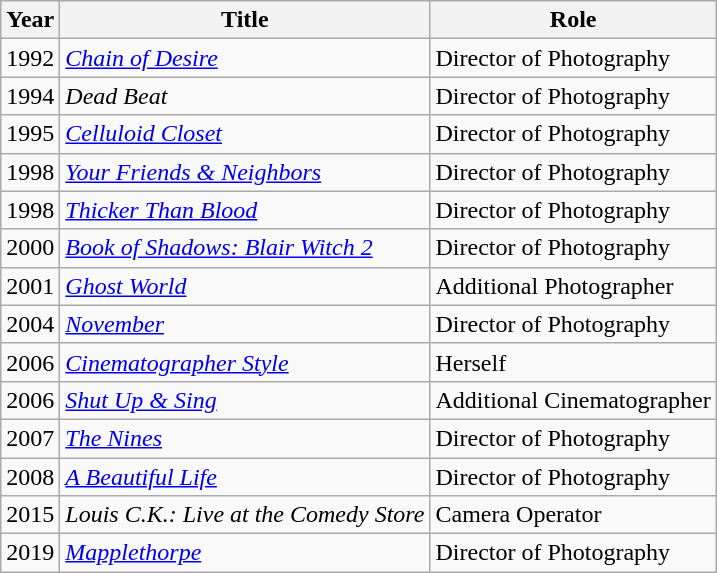<table class="wikitable">
<tr>
<th>Year</th>
<th>Title</th>
<th>Role</th>
</tr>
<tr>
<td>1992</td>
<td><em><a href='#'>Chain of Desire</a></em></td>
<td>Director of Photography</td>
</tr>
<tr>
<td>1994</td>
<td><em>Dead Beat</em></td>
<td>Director of Photography</td>
</tr>
<tr>
<td>1995</td>
<td><em><a href='#'>Celluloid Closet</a></em></td>
<td>Director of Photography</td>
</tr>
<tr>
<td>1998</td>
<td><em><a href='#'>Your Friends & Neighbors</a></em></td>
<td>Director of Photography</td>
</tr>
<tr>
<td>1998</td>
<td><em><a href='#'>Thicker Than Blood</a></em></td>
<td>Director of Photography</td>
</tr>
<tr>
<td>2000</td>
<td><em><a href='#'>Book of Shadows: Blair Witch 2</a></em></td>
<td>Director of Photography</td>
</tr>
<tr>
<td>2001</td>
<td><em><a href='#'>Ghost World</a></em></td>
<td>Additional Photographer</td>
</tr>
<tr>
<td>2004</td>
<td><em><a href='#'>November</a></em></td>
<td>Director of Photography</td>
</tr>
<tr>
<td>2006</td>
<td><em><a href='#'>Cinematographer Style</a></em></td>
<td>Herself</td>
</tr>
<tr>
<td>2006</td>
<td><em><a href='#'>Shut Up & Sing</a></em></td>
<td>Additional Cinematographer</td>
</tr>
<tr>
<td>2007</td>
<td><em><a href='#'>The Nines</a></em></td>
<td>Director of Photography</td>
</tr>
<tr>
<td>2008</td>
<td><em><a href='#'>A Beautiful Life</a></em></td>
<td>Director of Photography</td>
</tr>
<tr>
<td>2015</td>
<td><em>Louis C.K.: Live at the Comedy Store</em></td>
<td>Camera Operator</td>
</tr>
<tr>
<td>2019</td>
<td><em><a href='#'>Mapplethorpe</a></em></td>
<td>Director of Photography</td>
</tr>
</table>
